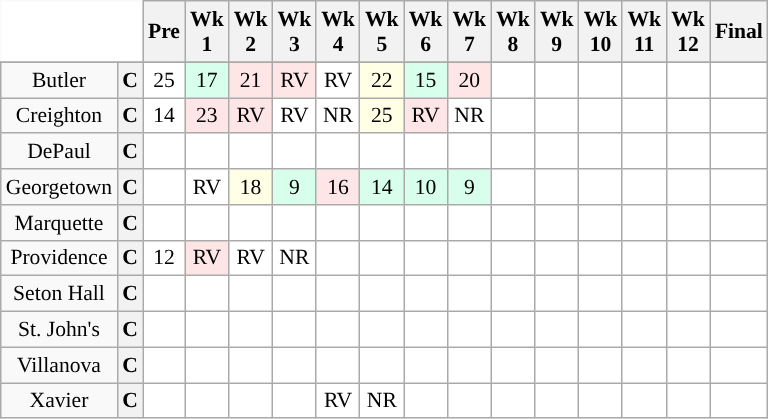<table class="wikitable" style="white-space:nowrap;font-size:90%;">
<tr>
<th colspan=2 style="background:white; border-top-style:hidden; border-left-style:hidden;"> </th>
<th>Pre</th>
<th>Wk<br>1</th>
<th>Wk<br>2</th>
<th>Wk<br>3</th>
<th>Wk<br>4</th>
<th>Wk<br>5</th>
<th>Wk<br>6</th>
<th>Wk<br>7</th>
<th>Wk<br>8</th>
<th>Wk<br>9</th>
<th>Wk<br>10</th>
<th>Wk<br>11</th>
<th>Wk<br>12</th>
<th>Final</th>
</tr>
<tr style="text-align:center;">
</tr>
<tr align=center>
<td>Butler</td>
<th>C</th>
<td style="background:#FFF;"> 25</td>
<td style="background:#D8FFEB;"> 17</td>
<td style="background:#FFE6E6;"> 21</td>
<td style="background:#FFE6E6;"> RV</td>
<td style="background:#FFF;"> RV</td>
<td style="background:#FFFFE6;"> 22</td>
<td style="background:#D8FFEB;"> 15</td>
<td style="background:#FFE6E6;"> 20</td>
<td style="background:#FFF;"></td>
<td style="background:#FFF;"></td>
<td style="background:#FFF;"></td>
<td style="background:#FFF;"></td>
<td style="background:#FFF;"></td>
<td style="background:#FFF;"></td>
</tr>
<tr align=center>
<td>Creighton</td>
<th>C</th>
<td style="background:#FFF;"> 14</td>
<td style="background:#FFE6E6;"> 23</td>
<td style="background:#FFE6E6;"> RV</td>
<td style="background:#FFF;"> RV</td>
<td style="background:#FFF;"> NR</td>
<td style="background:#FFFFE6;"> 25</td>
<td style="background:#FFE6E6;"> RV</td>
<td style="background:#FFF;"> NR</td>
<td style="background:#FFF;"></td>
<td style="background:#FFF;"></td>
<td style="background:#FFF;"></td>
<td style="background:#FFF;"></td>
<td style="background:#FFF;"></td>
<td style="background:#FFF;"></td>
</tr>
<tr align=center>
<td>DePaul</td>
<th>C</th>
<td style="background:#FFF;"></td>
<td style="background:#FFF;"></td>
<td style="background:#FFF;"></td>
<td style="background:#FFF;"></td>
<td style="background:#FFF;"></td>
<td style="background:#FFF;"></td>
<td style="background:#FFF;"></td>
<td style="background:#FFF;"></td>
<td style="background:#FFF;"></td>
<td style="background:#FFF;"></td>
<td style="background:#FFF;"></td>
<td style="background:#FFF;"></td>
<td style="background:#FFF;"></td>
<td style="background:#FFF;"></td>
</tr>
<tr align=center>
<td>Georgetown</td>
<th>C</th>
<td style="background:#FFF;"></td>
<td style="background:#FFF;"> RV</td>
<td style="background:#FFFFE6;"> 18</td>
<td style="background:#D8FFEB;"> 9</td>
<td style="background:#FFE6E6;"> 16</td>
<td style="background:#D8FFEB;"> 14</td>
<td style="background:#D8FFEB;"> 10</td>
<td style="background:#D8FFEB;"> 9</td>
<td style="background:#FFF;"></td>
<td style="background:#FFF;"></td>
<td style="background:#FFF;"></td>
<td style="background:#FFF;"></td>
<td style="background:#FFF;"></td>
<td style="background:#FFF;"></td>
</tr>
<tr align=center>
<td>Marquette</td>
<th>C</th>
<td style="background:#FFF;"></td>
<td style="background:#FFF;"></td>
<td style="background:#FFF;"></td>
<td style="background:#FFF;"></td>
<td style="background:#FFF;"></td>
<td style="background:#FFF;"></td>
<td style="background:#FFF;"></td>
<td style="background:#FFF;"></td>
<td style="background:#FFF;"></td>
<td style="background:#FFF;"></td>
<td style="background:#FFF;"></td>
<td style="background:#FFF;"></td>
<td style="background:#FFF;"></td>
<td style="background:#FFF;"></td>
</tr>
<tr align=center>
<td>Providence</td>
<th>C</th>
<td style="background:#FFF;"> 12</td>
<td style="background:#FFE6E6;"> RV</td>
<td style="background:#FFF;"> RV</td>
<td style="background:#FFF;"> NR</td>
<td style="background:#FFF;"></td>
<td style="background:#FFF;"></td>
<td style="background:#FFF;"></td>
<td style="background:#FFF;"></td>
<td style="background:#FFF;"></td>
<td style="background:#FFF;"></td>
<td style="background:#FFF;"></td>
<td style="background:#FFF;"></td>
<td style="background:#FFF;"></td>
<td style="background:#FFF;"></td>
</tr>
<tr align=center>
<td>Seton Hall</td>
<th>C</th>
<td style="background:#FFF;"></td>
<td style="background:#FFF;"></td>
<td style="background:#FFF;"></td>
<td style="background:#FFF;"></td>
<td style="background:#FFF;"></td>
<td style="background:#FFF;"></td>
<td style="background:#FFF;"></td>
<td style="background:#FFF;"></td>
<td style="background:#FFF;"></td>
<td style="background:#FFF;"></td>
<td style="background:#FFF;"></td>
<td style="background:#FFF;"></td>
<td style="background:#FFF;"></td>
<td style="background:#FFF;"></td>
</tr>
<tr align=center>
<td>St. John's</td>
<th>C</th>
<td style="background:#FFF;"></td>
<td style="background:#FFF;"></td>
<td style="background:#FFF;"></td>
<td style="background:#FFF;"></td>
<td style="background:#FFF;"></td>
<td style="background:#FFF;"></td>
<td style="background:#FFF;"></td>
<td style="background:#FFF;"></td>
<td style="background:#FFF;"></td>
<td style="background:#FFF;"></td>
<td style="background:#FFF;"></td>
<td style="background:#FFF;"></td>
<td style="background:#FFF;"></td>
<td style="background:#FFF;"></td>
</tr>
<tr align=center>
<td>Villanova</td>
<th>C</th>
<td style="background:#FFF;"></td>
<td style="background:#FFF;"></td>
<td style="background:#FFF;"></td>
<td style="background:#FFF;"></td>
<td style="background:#FFF;"></td>
<td style="background:#FFF;"></td>
<td style="background:#FFF;"></td>
<td style="background:#FFF;"></td>
<td style="background:#FFF;"></td>
<td style="background:#FFF;"></td>
<td style="background:#FFF;"></td>
<td style="background:#FFF;"></td>
<td style="background:#FFF;"></td>
<td style="background:#FFF;"></td>
</tr>
<tr align=center>
<td>Xavier</td>
<th>C</th>
<td style="background:#FFF;"></td>
<td style="background:#FFF;"></td>
<td style="background:#FFF;"></td>
<td style="background:#FFF;"></td>
<td style="background:#FFF;"> RV</td>
<td style="background:#FFF;"> NR</td>
<td style="background:#FFF;"></td>
<td style="background:#FFF;"></td>
<td style="background:#FFF;"></td>
<td style="background:#FFF;"></td>
<td style="background:#FFF;"></td>
<td style="background:#FFF;"></td>
<td style="background:#FFF;"></td>
<td style="background:#FFF;"></td>
</tr>
</table>
